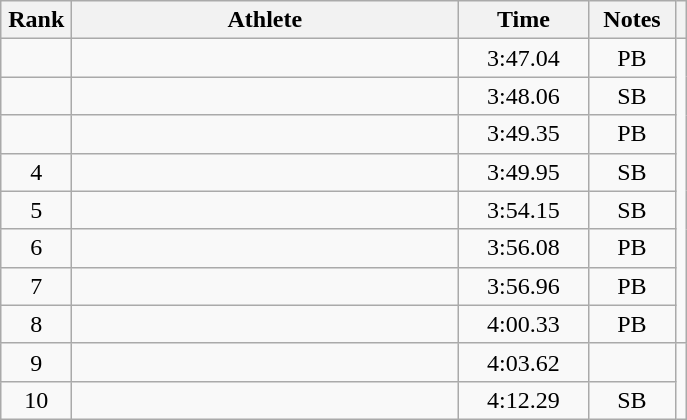<table class="wikitable" style="text-align:center;">
<tr>
<th width=40>Rank</th>
<th width=250>Athlete</th>
<th width=80>Time</th>
<th width=50>Notes</th>
<th></th>
</tr>
<tr>
<td></td>
<td align=left></td>
<td>3:47.04</td>
<td>PB</td>
<td rowspan=8></td>
</tr>
<tr>
<td></td>
<td align=left></td>
<td>3:48.06</td>
<td>SB</td>
</tr>
<tr>
<td></td>
<td align=left></td>
<td>3:49.35</td>
<td>PB</td>
</tr>
<tr>
<td>4</td>
<td align=left></td>
<td>3:49.95</td>
<td>SB</td>
</tr>
<tr>
<td>5</td>
<td align=left></td>
<td>3:54.15</td>
<td>SB</td>
</tr>
<tr>
<td>6</td>
<td align=left></td>
<td>3:56.08</td>
<td>PB</td>
</tr>
<tr>
<td>7</td>
<td align=left></td>
<td>3:56.96</td>
<td>PB</td>
</tr>
<tr>
<td>8</td>
<td align=left></td>
<td>4:00.33</td>
<td>PB</td>
</tr>
<tr>
<td>9</td>
<td align=left></td>
<td>4:03.62</td>
<td></td>
</tr>
<tr>
<td>10</td>
<td align=left></td>
<td>4:12.29</td>
<td>SB</td>
</tr>
</table>
